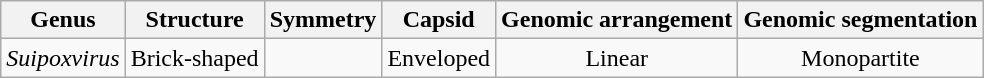<table class="wikitable sortable" style="text-align:center">
<tr>
<th>Genus</th>
<th>Structure</th>
<th>Symmetry</th>
<th>Capsid</th>
<th>Genomic arrangement</th>
<th>Genomic segmentation</th>
</tr>
<tr>
<td><em>Suipoxvirus</em></td>
<td>Brick-shaped</td>
<td></td>
<td>Enveloped</td>
<td>Linear</td>
<td>Monopartite</td>
</tr>
</table>
